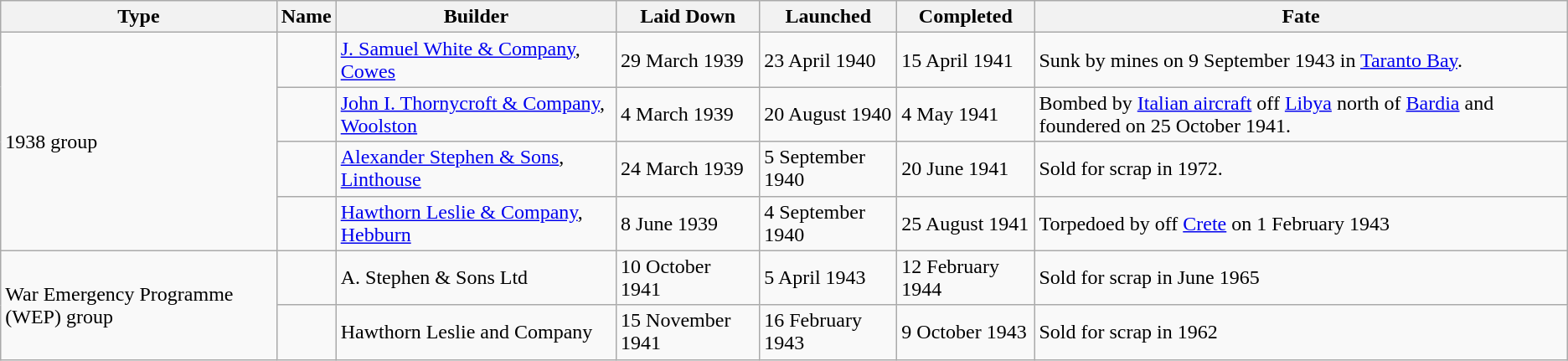<table class="wikitable">
<tr>
<th>Type</th>
<th>Name</th>
<th>Builder</th>
<th>Laid Down</th>
<th>Launched</th>
<th>Completed</th>
<th>Fate</th>
</tr>
<tr>
<td rowspan="4">1938 group</td>
<td></td>
<td><a href='#'>J. Samuel White & Company</a>, <a href='#'>Cowes</a></td>
<td>29 March 1939</td>
<td>23 April 1940</td>
<td>15 April 1941</td>
<td>Sunk by mines on 9 September 1943 in <a href='#'>Taranto Bay</a>.</td>
</tr>
<tr>
<td></td>
<td><a href='#'>John I. Thornycroft & Company</a>, <a href='#'>Woolston</a></td>
<td>4 March 1939</td>
<td>20 August 1940</td>
<td>4 May 1941</td>
<td>Bombed by <a href='#'>Italian aircraft</a> off <a href='#'>Libya</a> north of <a href='#'>Bardia</a> and foundered on 25 October 1941.</td>
</tr>
<tr>
<td></td>
<td><a href='#'>Alexander Stephen & Sons</a>, <a href='#'>Linthouse</a></td>
<td>24 March 1939</td>
<td>5 September 1940</td>
<td>20 June 1941</td>
<td>Sold for scrap in 1972.</td>
</tr>
<tr>
<td></td>
<td><a href='#'>Hawthorn Leslie & Company</a>, <a href='#'>Hebburn</a></td>
<td>8 June 1939</td>
<td>4 September 1940</td>
<td>25 August 1941</td>
<td>Torpedoed by  off <a href='#'>Crete</a> on 1 February 1943</td>
</tr>
<tr>
<td rowspan="2">War Emergency Programme (WEP) group</td>
<td></td>
<td>A. Stephen & Sons Ltd</td>
<td>10 October 1941</td>
<td>5 April 1943</td>
<td>12 February 1944</td>
<td>Sold for scrap in June 1965</td>
</tr>
<tr>
<td></td>
<td>Hawthorn Leslie and Company</td>
<td>15 November 1941</td>
<td>16 February 1943</td>
<td>9 October 1943</td>
<td>Sold for scrap in 1962</td>
</tr>
</table>
